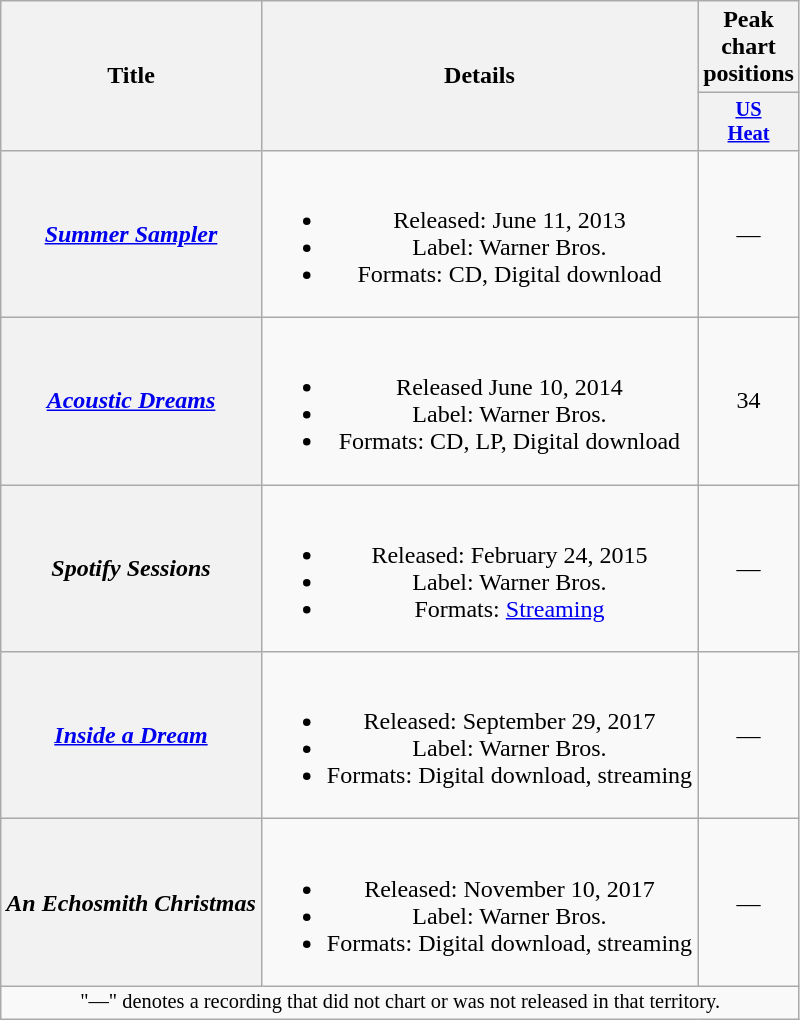<table class="wikitable plainrowheaders" style="text-align:center;" border="1">
<tr>
<th scope="col" rowspan="2">Title</th>
<th scope="col" rowspan="2">Details</th>
<th scope="col" colspan="1">Peak chart positions</th>
</tr>
<tr>
<th scope="col" style="width:3em;font-size:85%;"><a href='#'>US<br>Heat</a><br></th>
</tr>
<tr>
<th scope="row"><em><a href='#'>Summer Sampler</a></em></th>
<td><br><ul><li>Released: June 11, 2013</li><li>Label: Warner Bros.</li><li>Formats: CD, Digital download</li></ul></td>
<td>—</td>
</tr>
<tr>
<th scope="row"><em><a href='#'>Acoustic Dreams</a></em></th>
<td><br><ul><li>Released June 10, 2014</li><li>Label: Warner Bros.</li><li>Formats: CD, LP, Digital download</li></ul></td>
<td>34</td>
</tr>
<tr>
<th scope="row"><em>Spotify Sessions</em></th>
<td><br><ul><li>Released: February 24, 2015</li><li>Label: Warner Bros.</li><li>Formats: <a href='#'>Streaming</a></li></ul></td>
<td>—</td>
</tr>
<tr>
<th scope="row"><em><a href='#'>Inside a Dream</a></em></th>
<td><br><ul><li>Released: September 29, 2017</li><li>Label: Warner Bros.</li><li>Formats: Digital download, streaming</li></ul></td>
<td>—</td>
</tr>
<tr>
<th scope="row"><em>An Echosmith Christmas</em></th>
<td><br><ul><li>Released: November 10, 2017</li><li>Label: Warner Bros.</li><li>Formats: Digital download, streaming</li></ul></td>
<td>—</td>
</tr>
<tr>
<td colspan="20" style="text-align:center; font-size:85%;">"—" denotes a recording that did not chart or was not released in that territory.</td>
</tr>
</table>
